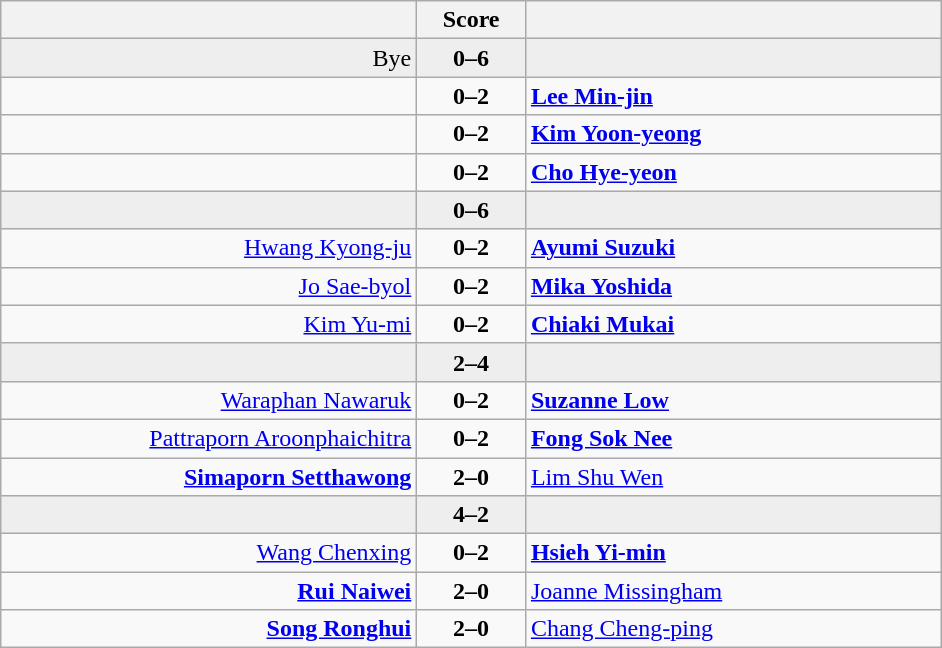<table class="wikitable" style="text-align: center;">
<tr>
<th align="right" width="270"></th>
<th width="65">Score</th>
<th align="left" width="270"></th>
</tr>
<tr bgcolor=eeeeee>
<td align=right>Bye</td>
<td align=center><strong>0–6</strong></td>
<td align=left><strong></strong></td>
</tr>
<tr>
<td align=right></td>
<td align=center><strong>0–2</strong></td>
<td align=left><strong><a href='#'>Lee Min-jin</a></strong></td>
</tr>
<tr>
<td align=right></td>
<td align=center><strong>0–2</strong></td>
<td align=left><strong><a href='#'>Kim Yoon-yeong</a></strong></td>
</tr>
<tr>
<td align=right></td>
<td align=center><strong>0–2</strong></td>
<td align=left><strong><a href='#'>Cho Hye-yeon</a></strong></td>
</tr>
<tr bgcolor=eeeeee>
<td align=right></td>
<td align=center><strong>0–6</strong></td>
<td align=left><strong></strong></td>
</tr>
<tr>
<td align=right><a href='#'>Hwang Kyong-ju</a></td>
<td align=center><strong>0–2</strong></td>
<td align=left><strong><a href='#'>Ayumi Suzuki</a></strong></td>
</tr>
<tr>
<td align=right><a href='#'>Jo Sae-byol</a></td>
<td align=center><strong>0–2</strong></td>
<td align=left><strong><a href='#'>Mika Yoshida</a></strong></td>
</tr>
<tr>
<td align=right><a href='#'>Kim Yu-mi</a></td>
<td align=center><strong>0–2</strong></td>
<td align=left><strong><a href='#'>Chiaki Mukai</a></strong></td>
</tr>
<tr bgcolor=eeeeee>
<td align=right></td>
<td align=center><strong>2–4</strong></td>
<td align=left><strong></strong></td>
</tr>
<tr>
<td align=right><a href='#'>Waraphan Nawaruk</a></td>
<td align=center><strong>0–2</strong></td>
<td align=left><strong><a href='#'>Suzanne Low</a></strong></td>
</tr>
<tr>
<td align=right><a href='#'>Pattraporn Aroonphaichitra</a></td>
<td align=center><strong>0–2</strong></td>
<td align=left><strong><a href='#'>Fong Sok Nee</a></strong></td>
</tr>
<tr>
<td align=right><strong><a href='#'>Simaporn Setthawong</a></strong></td>
<td align=center><strong>2–0</strong></td>
<td align=left><a href='#'>Lim Shu Wen</a></td>
</tr>
<tr bgcolor=eeeeee>
<td align=right><strong></strong></td>
<td align=center><strong>4–2</strong></td>
<td align=left></td>
</tr>
<tr>
<td align=right><a href='#'>Wang Chenxing</a></td>
<td align=center><strong>0–2</strong></td>
<td align=left><strong><a href='#'>Hsieh Yi-min</a></strong></td>
</tr>
<tr>
<td align=right><strong><a href='#'>Rui Naiwei</a></strong></td>
<td align=center><strong>2–0</strong></td>
<td align=left><a href='#'>Joanne Missingham</a></td>
</tr>
<tr>
<td align=right><strong><a href='#'>Song Ronghui</a></strong></td>
<td align=center><strong>2–0</strong></td>
<td align=left><a href='#'>Chang Cheng-ping</a></td>
</tr>
</table>
